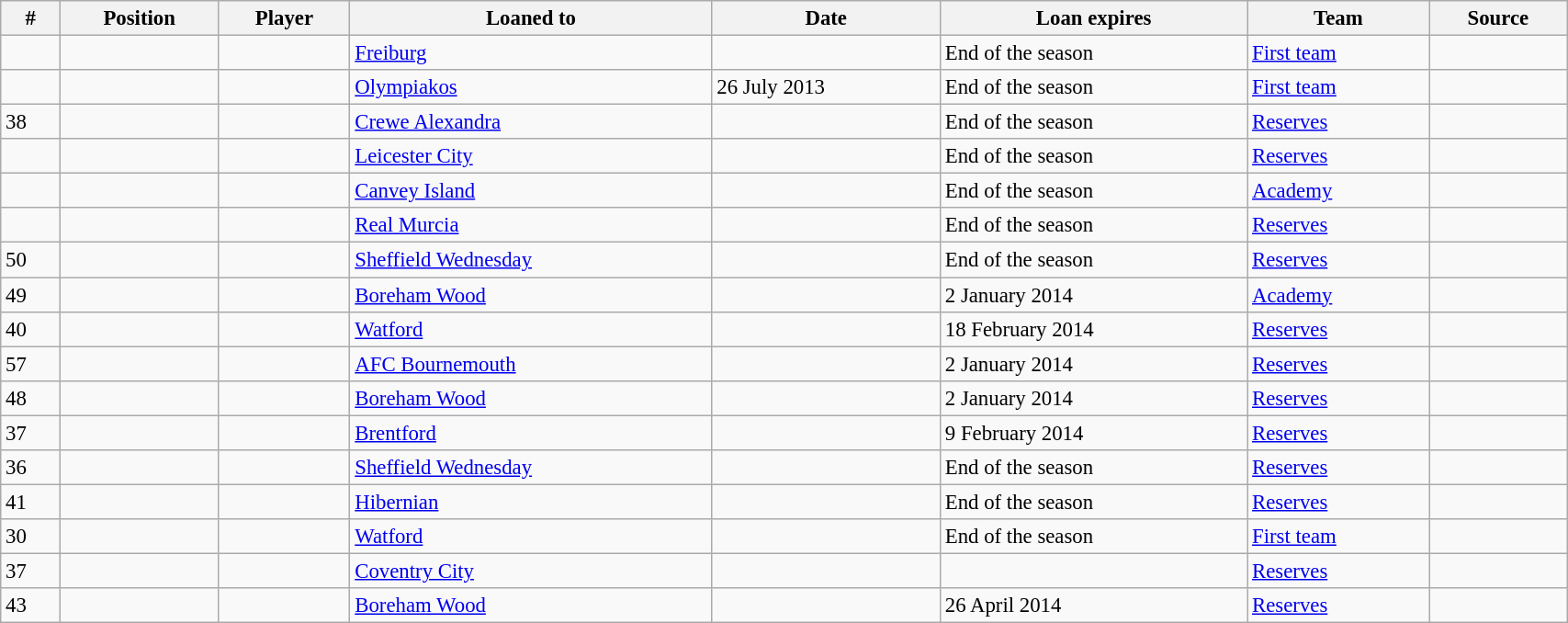<table class="wikitable sortable" style="width:90%; text-align:center; font-size:95%; text-align:left;">
<tr>
<th>#</th>
<th>Position</th>
<th>Player</th>
<th>Loaned to</th>
<th>Date</th>
<th>Loan expires</th>
<th>Team</th>
<th>Source</th>
</tr>
<tr>
<td></td>
<td></td>
<td></td>
<td> <a href='#'>Freiburg</a></td>
<td></td>
<td>End of the season</td>
<td><a href='#'>First team</a></td>
<td></td>
</tr>
<tr>
<td></td>
<td></td>
<td></td>
<td> <a href='#'>Olympiakos</a></td>
<td>26 July 2013</td>
<td>End of the season</td>
<td><a href='#'>First team</a></td>
<td></td>
</tr>
<tr>
<td>38</td>
<td></td>
<td></td>
<td> <a href='#'>Crewe Alexandra</a></td>
<td></td>
<td>End of the season</td>
<td><a href='#'>Reserves</a></td>
<td></td>
</tr>
<tr>
<td></td>
<td></td>
<td></td>
<td> <a href='#'>Leicester City</a></td>
<td></td>
<td>End of the season</td>
<td><a href='#'>Reserves</a></td>
<td></td>
</tr>
<tr>
<td></td>
<td></td>
<td></td>
<td> <a href='#'>Canvey Island</a></td>
<td></td>
<td>End of the season</td>
<td><a href='#'>Academy</a></td>
<td></td>
</tr>
<tr>
<td></td>
<td></td>
<td></td>
<td> <a href='#'>Real Murcia</a></td>
<td></td>
<td>End of the season</td>
<td><a href='#'>Reserves</a></td>
<td></td>
</tr>
<tr>
<td>50</td>
<td></td>
<td></td>
<td> <a href='#'>Sheffield Wednesday</a></td>
<td></td>
<td>End of the season</td>
<td><a href='#'>Reserves</a></td>
<td></td>
</tr>
<tr>
<td>49</td>
<td></td>
<td></td>
<td> <a href='#'>Boreham Wood</a></td>
<td></td>
<td>2 January 2014</td>
<td><a href='#'>Academy</a></td>
<td></td>
</tr>
<tr>
<td>40</td>
<td></td>
<td></td>
<td> <a href='#'>Watford</a></td>
<td></td>
<td>18 February 2014</td>
<td><a href='#'>Reserves</a></td>
<td></td>
</tr>
<tr>
<td>57</td>
<td></td>
<td></td>
<td> <a href='#'>AFC Bournemouth</a></td>
<td></td>
<td>2 January 2014</td>
<td><a href='#'>Reserves</a></td>
<td></td>
</tr>
<tr>
<td>48</td>
<td></td>
<td></td>
<td> <a href='#'>Boreham Wood</a></td>
<td></td>
<td>2 January 2014</td>
<td><a href='#'>Reserves</a></td>
<td></td>
</tr>
<tr>
<td>37</td>
<td></td>
<td></td>
<td> <a href='#'>Brentford</a></td>
<td></td>
<td>9 February 2014</td>
<td><a href='#'>Reserves</a></td>
<td></td>
</tr>
<tr>
<td>36</td>
<td></td>
<td></td>
<td> <a href='#'>Sheffield Wednesday</a></td>
<td></td>
<td>End of the season</td>
<td><a href='#'>Reserves</a></td>
<td></td>
</tr>
<tr>
<td>41</td>
<td></td>
<td></td>
<td> <a href='#'>Hibernian</a></td>
<td></td>
<td>End of the season</td>
<td><a href='#'>Reserves</a></td>
<td></td>
</tr>
<tr>
<td>30</td>
<td></td>
<td></td>
<td> <a href='#'>Watford</a></td>
<td></td>
<td>End of the season</td>
<td><a href='#'>First team</a></td>
<td></td>
</tr>
<tr>
<td>37</td>
<td></td>
<td></td>
<td> <a href='#'>Coventry City</a></td>
<td></td>
<td></td>
<td><a href='#'>Reserves</a></td>
<td></td>
</tr>
<tr>
<td>43</td>
<td></td>
<td></td>
<td> <a href='#'>Boreham Wood</a></td>
<td></td>
<td>26 April 2014</td>
<td><a href='#'>Reserves</a></td>
<td></td>
</tr>
</table>
